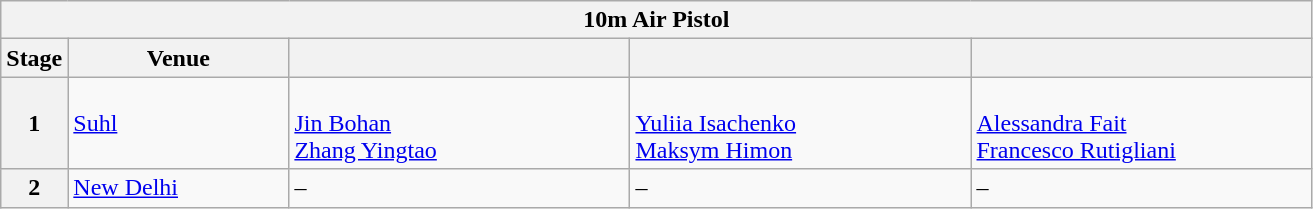<table class="wikitable">
<tr>
<th colspan="5">10m Air Pistol</th>
</tr>
<tr>
<th>Stage</th>
<th width=140>Venue</th>
<th width=220></th>
<th width=220></th>
<th width=220></th>
</tr>
<tr>
<th>1</th>
<td> <a href='#'>Suhl</a></td>
<td><br><a href='#'>Jin Bohan</a><br><a href='#'>Zhang Yingtao</a></td>
<td><br><a href='#'>Yuliia Isachenko</a><br><a href='#'>Maksym Himon</a></td>
<td><br><a href='#'>Alessandra Fait</a><br><a href='#'>Francesco Rutigliani</a></td>
</tr>
<tr>
<th>2</th>
<td> <a href='#'>New Delhi</a></td>
<td –>–</td>
<td –>–</td>
<td –>–</td>
</tr>
</table>
